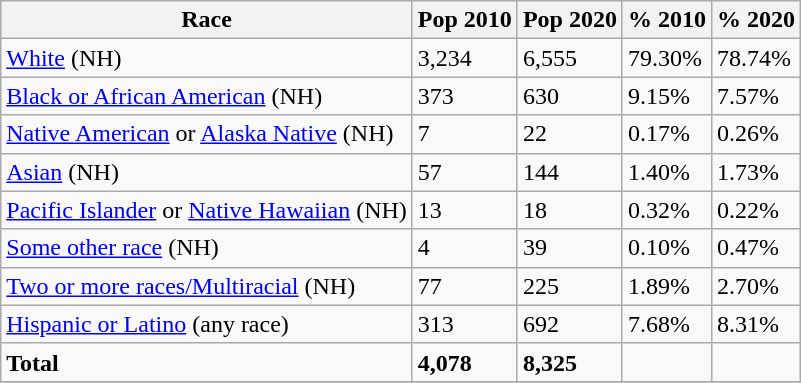<table class="wikitable">
<tr>
<th>Race</th>
<th>Pop 2010</th>
<th>Pop 2020</th>
<th>% 2010</th>
<th>% 2020</th>
</tr>
<tr>
<td><a href='#'>White</a> (NH)</td>
<td>3,234</td>
<td>6,555</td>
<td>79.30%</td>
<td>78.74%</td>
</tr>
<tr>
<td><a href='#'>Black or African American</a> (NH)</td>
<td>373</td>
<td>630</td>
<td>9.15%</td>
<td>7.57%</td>
</tr>
<tr>
<td><a href='#'>Native American</a> or <a href='#'>Alaska Native</a> (NH)</td>
<td>7</td>
<td>22</td>
<td>0.17%</td>
<td>0.26%</td>
</tr>
<tr>
<td><a href='#'>Asian</a> (NH)</td>
<td>57</td>
<td>144</td>
<td>1.40%</td>
<td>1.73%</td>
</tr>
<tr>
<td><a href='#'>Pacific Islander</a> or <a href='#'>Native Hawaiian</a> (NH)</td>
<td>13</td>
<td>18</td>
<td>0.32%</td>
<td>0.22%</td>
</tr>
<tr>
<td><a href='#'>Some other race</a> (NH)</td>
<td>4</td>
<td>39</td>
<td>0.10%</td>
<td>0.47%</td>
</tr>
<tr>
<td><a href='#'>Two or more races/Multiracial</a> (NH)</td>
<td>77</td>
<td>225</td>
<td>1.89%</td>
<td>2.70%</td>
</tr>
<tr>
<td><a href='#'>Hispanic or Latino</a> (any race)</td>
<td>313</td>
<td>692</td>
<td>7.68%</td>
<td>8.31%</td>
</tr>
<tr>
<td><strong>Total</strong></td>
<td><strong>4,078</strong></td>
<td><strong>8,325</strong></td>
<td></td>
<td></td>
</tr>
<tr>
</tr>
</table>
